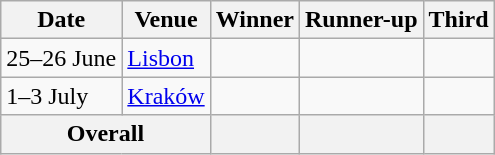<table class="wikitable">
<tr>
<th>Date</th>
<th>Venue</th>
<th>Winner</th>
<th>Runner-up</th>
<th>Third</th>
</tr>
<tr>
<td>25–26 June</td>
<td> <a href='#'>Lisbon</a></td>
<td></td>
<td></td>
<td></td>
</tr>
<tr>
<td>1–3 July</td>
<td> <a href='#'>Kraków</a></td>
<td></td>
<td></td>
<td></td>
</tr>
<tr>
<th colspan=2>Overall</th>
<th></th>
<th></th>
<th></th>
</tr>
</table>
